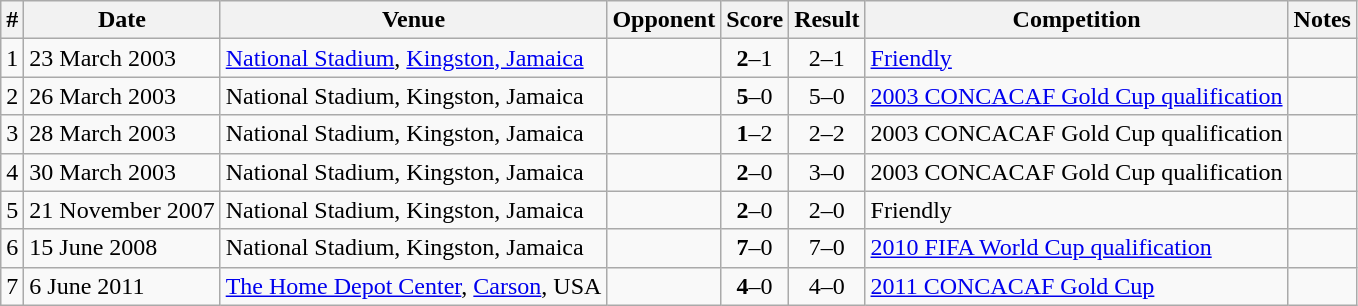<table class="wikitable">
<tr>
<th>#</th>
<th>Date</th>
<th>Venue</th>
<th>Opponent</th>
<th>Score</th>
<th>Result</th>
<th>Competition</th>
<th>Notes</th>
</tr>
<tr>
<td>1</td>
<td>23 March 2003</td>
<td><a href='#'>National Stadium</a>, <a href='#'>Kingston, Jamaica</a></td>
<td></td>
<td align=center><strong>2</strong>–1</td>
<td align=center>2–1</td>
<td><a href='#'>Friendly</a></td>
<td></td>
</tr>
<tr>
<td>2</td>
<td>26 March 2003</td>
<td>National Stadium, Kingston, Jamaica</td>
<td></td>
<td align=center><strong>5</strong>–0</td>
<td align=center>5–0</td>
<td><a href='#'>2003 CONCACAF Gold Cup qualification</a></td>
<td></td>
</tr>
<tr>
<td>3</td>
<td>28 March 2003</td>
<td>National Stadium, Kingston, Jamaica</td>
<td></td>
<td align=center><strong>1</strong>–2</td>
<td align=center>2–2</td>
<td>2003 CONCACAF Gold Cup qualification</td>
<td></td>
</tr>
<tr>
<td>4</td>
<td>30 March 2003</td>
<td>National Stadium, Kingston, Jamaica</td>
<td></td>
<td align=center><strong>2</strong>–0</td>
<td align=center>3–0</td>
<td>2003 CONCACAF Gold Cup qualification</td>
<td></td>
</tr>
<tr>
<td>5</td>
<td>21 November 2007</td>
<td>National Stadium, Kingston, Jamaica</td>
<td></td>
<td align=center><strong>2</strong>–0</td>
<td align=center>2–0</td>
<td>Friendly</td>
<td></td>
</tr>
<tr>
<td>6</td>
<td>15 June 2008</td>
<td>National Stadium, Kingston, Jamaica</td>
<td></td>
<td align=center><strong>7</strong>–0</td>
<td align=center>7–0</td>
<td><a href='#'>2010 FIFA World Cup qualification</a></td>
<td></td>
</tr>
<tr>
<td>7</td>
<td>6 June 2011</td>
<td><a href='#'>The Home Depot Center</a>, <a href='#'>Carson</a>, USA</td>
<td></td>
<td align=center><strong>4</strong>–0</td>
<td align=center>4–0</td>
<td><a href='#'>2011 CONCACAF Gold Cup</a></td>
<td></td>
</tr>
</table>
